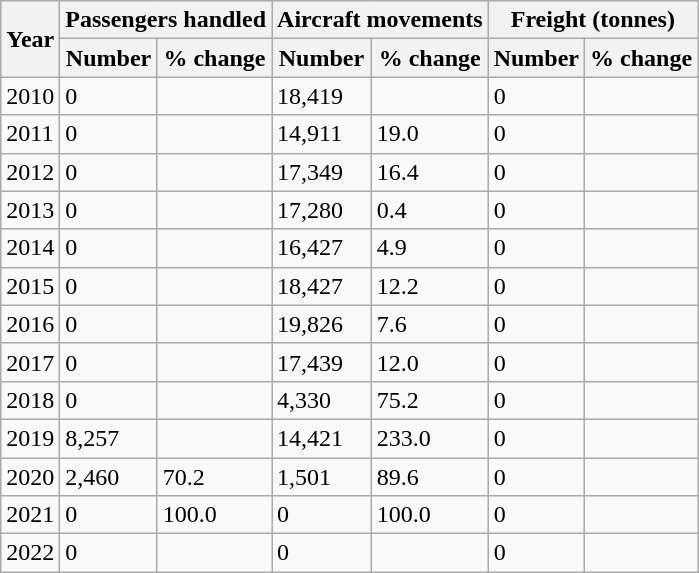<table class="wikitable sortable" style="padding:0.5em;">
<tr>
<th rowspan=2>Year</th>
<th colspan=2>Passengers handled</th>
<th colspan=2>Aircraft movements</th>
<th colspan=2>Freight (tonnes)</th>
</tr>
<tr>
<th>Number</th>
<th>% change</th>
<th>Number</th>
<th>% change</th>
<th>Number</th>
<th>% change</th>
</tr>
<tr>
<td>2010</td>
<td>0</td>
<td></td>
<td>18,419</td>
<td></td>
<td>0</td>
<td></td>
</tr>
<tr>
<td>2011</td>
<td>0</td>
<td></td>
<td>14,911</td>
<td> 19.0</td>
<td>0</td>
<td></td>
</tr>
<tr>
<td>2012</td>
<td>0</td>
<td></td>
<td>17,349</td>
<td> 16.4</td>
<td>0</td>
<td></td>
</tr>
<tr>
<td>2013</td>
<td>0</td>
<td></td>
<td>17,280</td>
<td> 0.4</td>
<td>0</td>
<td></td>
</tr>
<tr>
<td>2014</td>
<td>0</td>
<td></td>
<td>16,427</td>
<td> 4.9</td>
<td>0</td>
<td></td>
</tr>
<tr>
<td>2015</td>
<td>0</td>
<td></td>
<td>18,427</td>
<td> 12.2</td>
<td>0</td>
<td></td>
</tr>
<tr>
<td>2016</td>
<td>0</td>
<td></td>
<td>19,826</td>
<td> 7.6</td>
<td>0</td>
<td></td>
</tr>
<tr>
<td>2017</td>
<td>0</td>
<td></td>
<td>17,439</td>
<td> 12.0</td>
<td>0</td>
<td></td>
</tr>
<tr>
<td>2018</td>
<td>0</td>
<td></td>
<td>4,330</td>
<td> 75.2</td>
<td>0</td>
<td></td>
</tr>
<tr>
<td>2019</td>
<td>8,257</td>
<td></td>
<td>14,421</td>
<td> 233.0</td>
<td>0</td>
<td></td>
</tr>
<tr>
<td>2020</td>
<td>2,460</td>
<td> 70.2</td>
<td>1,501</td>
<td> 89.6</td>
<td>0</td>
<td></td>
</tr>
<tr>
<td>2021</td>
<td>0</td>
<td> 100.0</td>
<td>0</td>
<td> 100.0</td>
<td>0</td>
<td></td>
</tr>
<tr>
<td>2022</td>
<td>0</td>
<td></td>
<td>0</td>
<td></td>
<td>0</td>
<td></td>
</tr>
</table>
